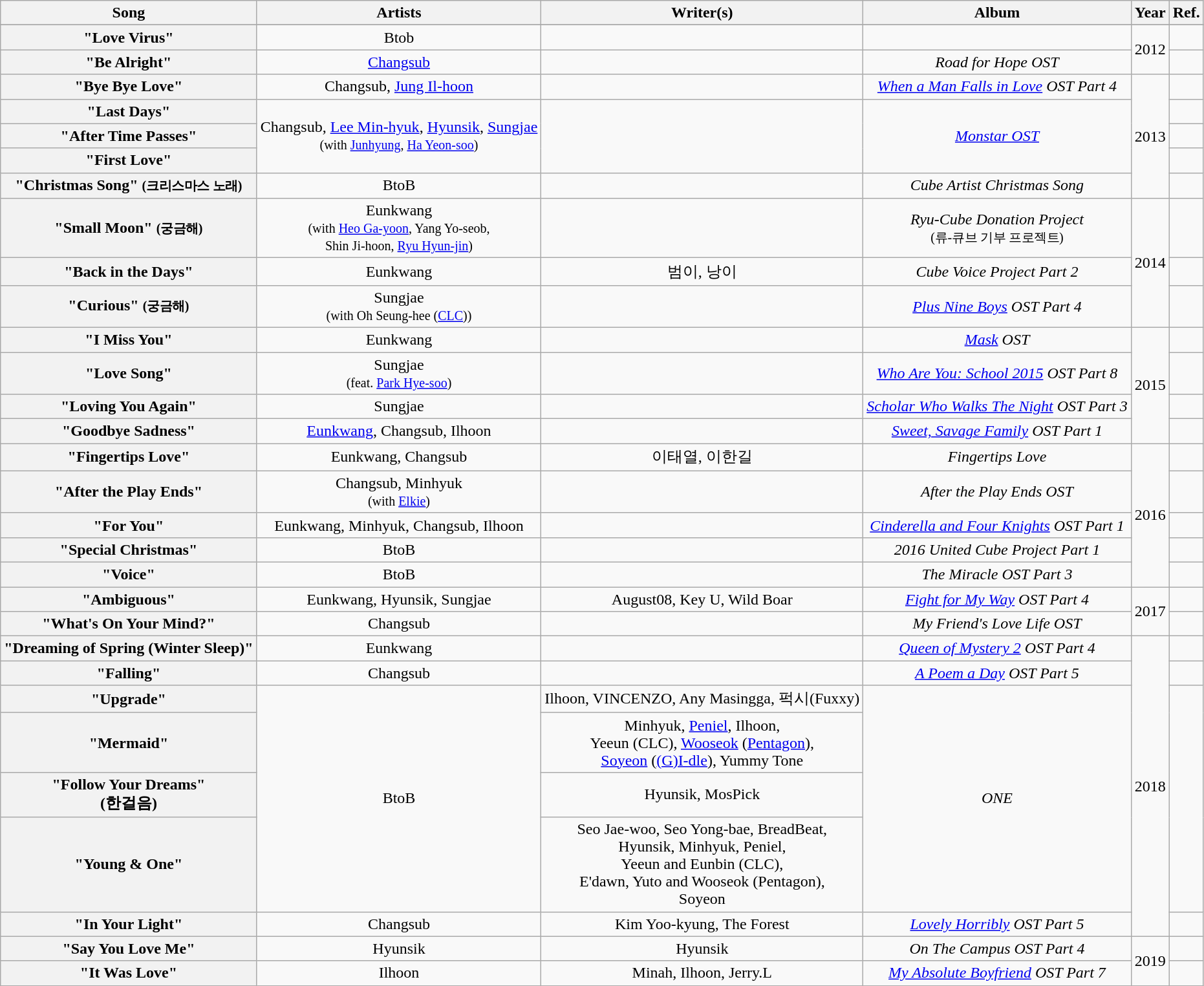<table class="wikitable sortable plainrowheaders" style="text-align:center;">
<tr>
<th scope="col">Song</th>
<th scope="col">Artists</th>
<th scope="col">Writer(s)</th>
<th scope="col">Album</th>
<th scope="col">Year</th>
<th scope="col" class="unsortable">Ref.</th>
</tr>
<tr>
</tr>
<tr>
<th scope="row"> "Love Virus" </th>
<td>Btob <br></td>
<td></td>
<td></td>
<td rowspan="2">2012</td>
<td></td>
</tr>
<tr>
<th scope="row">"Be Alright"</th>
<td><a href='#'>Changsub</a> <br></td>
<td></td>
<td><em>Road for Hope OST</em></td>
<td></td>
</tr>
<tr>
<th scope="row">"Bye Bye Love"</th>
<td>Changsub, <a href='#'>Jung Il-hoon</a> <br></td>
<td></td>
<td><em><a href='#'>When a Man Falls in Love</a> OST Part 4</em></td>
<td rowspan="5">2013</td>
<td></td>
</tr>
<tr>
<th scope="row">"Last Days" </th>
<td rowspan="3">Changsub, <a href='#'>Lee Min-hyuk</a>, <a href='#'>Hyunsik</a>, <a href='#'>Sungjae</a> <br><small>(with <a href='#'>Junhyung</a>, <a href='#'>Ha Yeon-soo</a>)</small></td>
<td rowspan="3"></td>
<td rowspan="3"><a href='#'><em>Monstar OST</em></a></td>
<td></td>
</tr>
<tr>
<th scope="row">"After Time Passes" <br></th>
<td></td>
</tr>
<tr>
<th scope="row">"First Love" </th>
<td></td>
</tr>
<tr>
<th scope="row">"Christmas Song" <small>(크리스마스 노래)</small></th>
<td>BtoB <br></td>
<td></td>
<td><em>Cube Artist Christmas Song</em></td>
<td></td>
</tr>
<tr>
<th scope="row">"Small Moon" <small>(궁금해)</small></th>
<td>Eunkwang <br><small>(with <a href='#'>Heo Ga-yoon</a>, Yang Yo-seob, <br>Shin Ji-hoon, <a href='#'>Ryu Hyun-jin</a>)</small></td>
<td></td>
<td><em>Ryu-Cube Donation Project</em> <br><small>(류-큐브 기부 프로젝트)</small></td>
<td rowspan="3">2014</td>
<td></td>
</tr>
<tr>
<th scope="row">"Back in the Days" </th>
<td>Eunkwang</td>
<td>범이, 낭이</td>
<td><em>Cube Voice Project Part 2</em></td>
<td></td>
</tr>
<tr>
<th scope="row">"Curious" <small>(궁금해)</small></th>
<td>Sungjae <br><small>(with Oh Seung-hee (<a href='#'>CLC</a>))</small></td>
<td></td>
<td><em><a href='#'>Plus Nine Boys</a> OST Part 4</em></td>
<td></td>
</tr>
<tr>
<th scope="row">"I Miss You" </th>
<td>Eunkwang</td>
<td></td>
<td><em><a href='#'>Mask</a> OST</em></td>
<td rowspan="4">2015</td>
<td></td>
</tr>
<tr>
<th scope="row">"Love Song"</th>
<td>Sungjae <br><small>(feat. <a href='#'>Park Hye-soo</a>)</small></td>
<td></td>
<td><em><a href='#'>Who Are You: School 2015</a> OST Part 8</em></td>
<td></td>
</tr>
<tr>
<th scope="row">"Loving You Again"</th>
<td>Sungjae</td>
<td></td>
<td><em><a href='#'>Scholar Who Walks The Night</a> OST Part 3</em></td>
<td></td>
</tr>
<tr>
<th scope="row">"Goodbye Sadness"</th>
<td><a href='#'>Eunkwang</a>, Changsub, Ilhoon</td>
<td></td>
<td><em><a href='#'>Sweet, Savage Family</a> OST Part 1</em></td>
<td></td>
</tr>
<tr>
<th scope="row">"Fingertips Love" </th>
<td>Eunkwang, Changsub<br></td>
<td>이태열, 이한길</td>
<td><em>Fingertips Love</em></td>
<td rowspan="5">2016</td>
<td></td>
</tr>
<tr>
<th scope="row">"After the Play Ends" <br></th>
<td>Changsub, Minhyuk <br> <small>(with <a href='#'>Elkie</a>)</small></td>
<td></td>
<td><em>After the Play Ends OST</em></td>
<td></td>
</tr>
<tr>
<th scope="row">"For You"</th>
<td>Eunkwang, Minhyuk, Changsub, Ilhoon</td>
<td></td>
<td><em><a href='#'>Cinderella and Four Knights</a> OST Part 1</em></td>
<td></td>
</tr>
<tr>
<th scope="row">"Special Christmas"</th>
<td>BtoB <br></td>
<td></td>
<td><em>2016 United Cube Project Part 1</em></td>
<td></td>
</tr>
<tr>
<th scope="row">"Voice"</th>
<td>BtoB</td>
<td></td>
<td><em>The Miracle OST Part 3</em></td>
<td></td>
</tr>
<tr>
<th scope="row">"Ambiguous"</th>
<td>Eunkwang, Hyunsik, Sungjae</td>
<td>August08, Key U, Wild Boar</td>
<td><em><a href='#'>Fight for My Way</a> OST Part 4</em></td>
<td rowspan="2">2017</td>
<td></td>
</tr>
<tr>
<th scope="row">"What's On Your Mind?"</th>
<td>Changsub</td>
<td></td>
<td><em>My Friend's Love Life OST</em></td>
<td></td>
</tr>
<tr>
<th scope="row">"Dreaming of Spring (Winter Sleep)"</th>
<td>Eunkwang</td>
<td></td>
<td><em><a href='#'>Queen of Mystery 2</a> OST Part 4</em></td>
<td rowspan="7">2018</td>
<td></td>
</tr>
<tr>
<th scope="row">"Falling"</th>
<td>Changsub</td>
<td></td>
<td><em><a href='#'>A Poem a Day</a> OST Part 5</em></td>
<td></td>
</tr>
<tr>
<th scope="row">"Upgrade"</th>
<td rowspan="4">BtoB</td>
<td>Ilhoon, VINCENZO, Any Masingga, 퍽시(Fuxxy)</td>
<td rowspan="4"><em>ONE</em></td>
<td rowspan="4"></td>
</tr>
<tr>
<th scope="row">"Mermaid"</th>
<td>Minhyuk, <a href='#'>Peniel</a>, Ilhoon, <br>Yeeun (CLC), <a href='#'>Wooseok</a> (<a href='#'>Pentagon</a>), <br><a href='#'>Soyeon</a> (<a href='#'>(G)I-dle</a>), Yummy Tone</td>
</tr>
<tr>
<th scope="row">"Follow Your Dreams" <br>(한걸음)</th>
<td>Hyunsik, MosPick</td>
</tr>
<tr>
<th scope="row">"Young & One"</th>
<td>Seo Jae-woo, Seo Yong-bae, BreadBeat,<br> Hyunsik, Minhyuk, Peniel, <br>Yeeun and Eunbin (CLC), <br>E'dawn, Yuto and Wooseok (Pentagon), <br>Soyeon</td>
</tr>
<tr>
<th scope="row">"In Your Light"</th>
<td>Changsub</td>
<td>Kim Yoo-kyung, The Forest</td>
<td><em><a href='#'>Lovely Horribly</a> OST Part 5</em></td>
<td></td>
</tr>
<tr>
<th scope="row">"Say You Love Me"</th>
<td>Hyunsik</td>
<td>Hyunsik</td>
<td><em>On The Campus OST Part 4</em></td>
<td rowspan="2">2019</td>
<td></td>
</tr>
<tr>
<th scope="row">"It Was Love"</th>
<td>Ilhoon <br></td>
<td>Minah, Ilhoon, Jerry.L</td>
<td><em><a href='#'>My Absolute Boyfriend</a> OST Part 7</em></td>
<td></td>
</tr>
</table>
